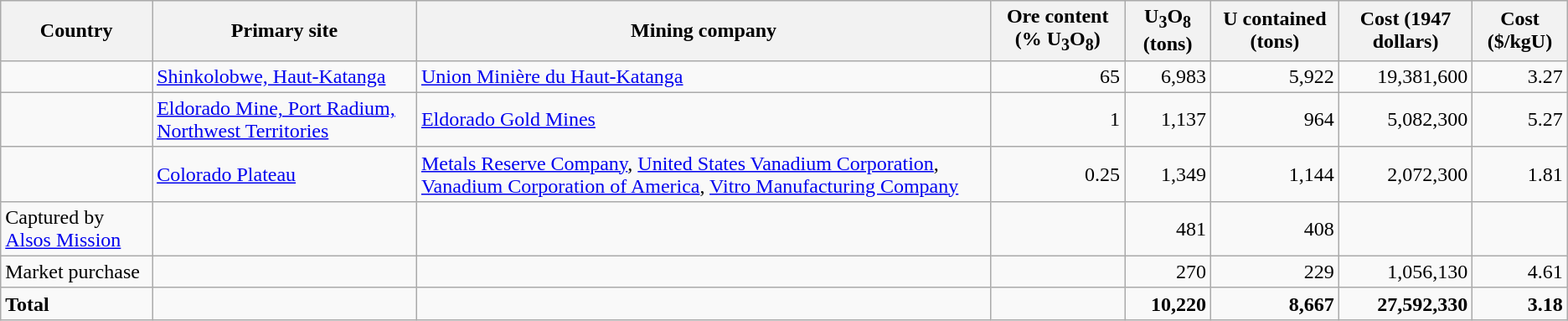<table class="wikitable sortable">
<tr>
<th>Country</th>
<th>Primary site</th>
<th>Mining company</th>
<th>Ore content (% U<sub>3</sub>O<sub>8</sub>)</th>
<th>U<sub>3</sub>O<sub>8</sub> (tons)</th>
<th>U contained (tons)</th>
<th>Cost (1947 dollars)</th>
<th>Cost ($/kgU)</th>
</tr>
<tr>
<td></td>
<td><a href='#'>Shinkolobwe, Haut-Katanga</a></td>
<td><a href='#'>Union Minière du Haut-Katanga</a></td>
<td align=right>65</td>
<td align=right>6,983</td>
<td align=right>5,922</td>
<td align=right>19,381,600</td>
<td align=right>3.27</td>
</tr>
<tr>
<td></td>
<td><a href='#'>Eldorado Mine, Port Radium, Northwest Territories</a></td>
<td><a href='#'>Eldorado Gold Mines</a></td>
<td align=right>1</td>
<td align=right>1,137</td>
<td align=right>964</td>
<td align=right>5,082,300</td>
<td align=right>5.27</td>
</tr>
<tr>
<td></td>
<td><a href='#'>Colorado Plateau</a></td>
<td><a href='#'>Metals Reserve Company</a>, <a href='#'>United States Vanadium Corporation</a>, <a href='#'>Vanadium Corporation of America</a>, <a href='#'>Vitro Manufacturing Company</a></td>
<td align=right>0.25</td>
<td align=right>1,349</td>
<td align=right>1,144</td>
<td align=right>2,072,300</td>
<td align=right>1.81</td>
</tr>
<tr>
<td>Captured by <a href='#'>Alsos Mission</a></td>
<td></td>
<td></td>
<td></td>
<td align=right>481</td>
<td align=right>408</td>
<td></td>
</tr>
<tr>
<td>Market purchase</td>
<td></td>
<td></td>
<td></td>
<td align=right>270</td>
<td align=right>229</td>
<td align=right>1,056,130</td>
<td align=right>4.61</td>
</tr>
<tr>
<td><strong>Total</strong></td>
<td></td>
<td></td>
<td></td>
<td align=right><strong>10,220</strong></td>
<td align=right><strong>8,667</strong></td>
<td align=right><strong>27,592,330</strong></td>
<td align=right><strong>3.18</strong></td>
</tr>
</table>
